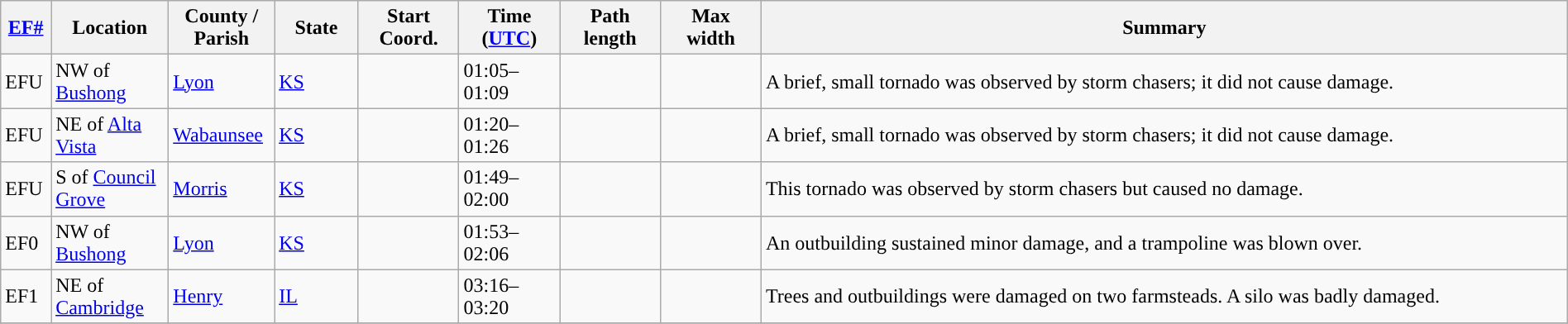<table class="wikitable sortable" style="width:100%;">
<tr>
<th scope="col"  style="width:3%; text-align:center;"><a href='#'>EF#</a></th>
<th scope="col"  style="width:7%; text-align:center;" class="unsortable">Location</th>
<th scope="col"  style="width:6%; text-align:center;" class="unsortable">County / Parish</th>
<th scope="col"  style="width:5%; text-align:center;">State</th>
<th scope="col"  style="width:6%; text-align:center;">Start Coord.</th>
<th scope="col"  style="width:6%; text-align:center;">Time (<a href='#'>UTC</a>)</th>
<th scope="col"  style="width:6%; text-align:center;">Path length</th>
<th scope="col"  style="width:6%; text-align:center;">Max width</th>
<th scope="col" class="unsortable" style="width:48%; text-align:center;">Summary</th>
</tr>
<tr>
<td>EFU</td>
<td>NW of <a href='#'>Bushong</a></td>
<td><a href='#'>Lyon</a></td>
<td><a href='#'>KS</a></td>
<td></td>
<td>01:05–01:09</td>
<td></td>
<td></td>
<td>A brief, small tornado was observed by storm chasers; it did not cause damage.</td>
</tr>
<tr>
<td>EFU</td>
<td>NE of <a href='#'>Alta Vista</a></td>
<td><a href='#'>Wabaunsee</a></td>
<td><a href='#'>KS</a></td>
<td></td>
<td>01:20–01:26</td>
<td></td>
<td></td>
<td>A brief, small tornado was observed by storm chasers; it did not cause damage.</td>
</tr>
<tr>
<td>EFU</td>
<td>S of <a href='#'>Council Grove</a></td>
<td><a href='#'>Morris</a></td>
<td><a href='#'>KS</a></td>
<td></td>
<td>01:49–02:00</td>
<td></td>
<td></td>
<td>This tornado was observed by storm chasers but caused no damage.</td>
</tr>
<tr>
<td>EF0</td>
<td>NW of <a href='#'>Bushong</a></td>
<td><a href='#'>Lyon</a></td>
<td><a href='#'>KS</a></td>
<td></td>
<td>01:53–02:06</td>
<td></td>
<td></td>
<td>An outbuilding sustained minor damage, and a trampoline was blown over.</td>
</tr>
<tr>
<td>EF1</td>
<td>NE of <a href='#'>Cambridge</a></td>
<td><a href='#'>Henry</a></td>
<td><a href='#'>IL</a></td>
<td></td>
<td>03:16–03:20</td>
<td></td>
<td></td>
<td>Trees and outbuildings were damaged on two farmsteads. A  silo was badly damaged.</td>
</tr>
<tr>
</tr>
</table>
